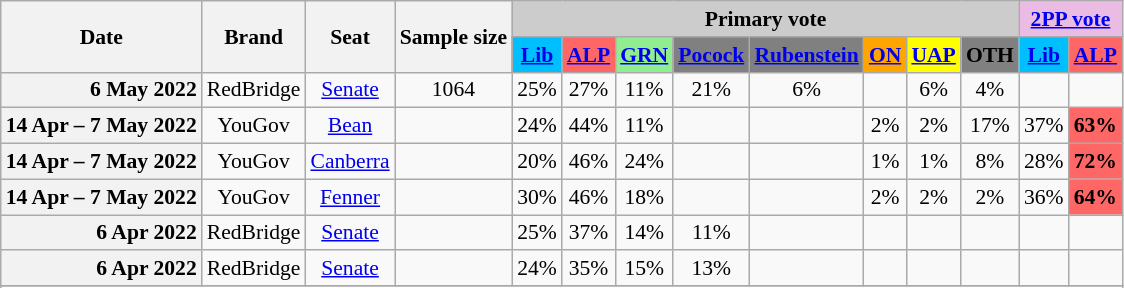<table class=wikitable style=text-align:center;font-size:90%>
<tr>
<th rowspan=2>Date</th>
<th rowspan=2>Brand</th>
<th rowspan=2>Seat</th>
<th rowspan=2 style=max-width:5em>Sample size</th>
<th colspan=8 style=background:#ccc>Primary vote</th>
<th colspan=2 style=background:#ebbce3><a href='#'>2PP vote</a></th>
</tr>
<tr>
<th style=background:#00bfff><a href='#'>Lib</a></th>
<th style=background:#f66><a href='#'>ALP</a></th>
<th style=background:#90ee90><a href='#'>GRN</a></th>
<th style=background:gray><a href='#'>Pocock</a></th>
<th style=background:gray><a href='#'>Rubenstein</a></th>
<th style=background:orange><a href='#'>ON</a></th>
<th style=background:yellow><a href='#'>UAP</a></th>
<th style=background:gray>OTH</th>
<th style=background:#00bfff><a href='#'>Lib</a></th>
<th style=background:#f66><a href='#'>ALP</a></th>
</tr>
<tr>
<th style=text-align:right data-sort-value=6-May-2022>6 May 2022</th>
<td>RedBridge</td>
<td><a href='#'>Senate</a></td>
<td>1064</td>
<td>25%</td>
<td>27%</td>
<td>11%</td>
<td>21%</td>
<td>6%</td>
<td></td>
<td>6%</td>
<td>4%</td>
<td></td>
<td></td>
</tr>
<tr>
<th style=text-align:right data-sort-value=7-May-2022>14 Apr – 7 May 2022</th>
<td>YouGov</td>
<td><a href='#'>Bean</a></td>
<td></td>
<td>24%</td>
<td>44%</td>
<td>11%</td>
<td></td>
<td></td>
<td>2%</td>
<td>2%</td>
<td>17%</td>
<td>37%</td>
<td style=background:#f66><strong>63%</strong></td>
</tr>
<tr>
<th style=text-align:right data-sort-value=7-May-2022>14 Apr – 7 May 2022</th>
<td>YouGov</td>
<td><a href='#'>Canberra</a></td>
<td></td>
<td>20%</td>
<td>46%</td>
<td>24%</td>
<td></td>
<td></td>
<td>1%</td>
<td>1%</td>
<td>8%</td>
<td>28%</td>
<td style=background:#f66><strong>72%</strong></td>
</tr>
<tr>
<th style=text-align:right data-sort-value=7-May-2022>14 Apr – 7 May 2022</th>
<td>YouGov</td>
<td><a href='#'>Fenner</a></td>
<td></td>
<td>30%</td>
<td>46%</td>
<td>18%</td>
<td></td>
<td></td>
<td>2%</td>
<td>2%</td>
<td>2%</td>
<td>36%</td>
<td style=background:#f66><strong>64%</strong></td>
</tr>
<tr>
<th style=text-align:right data-sort-value=6-Apr-2022>6 Apr 2022</th>
<td style=text-align:left>RedBridge</td>
<td><a href='#'>Senate</a></td>
<td></td>
<td>25%</td>
<td>37%</td>
<td>14%</td>
<td>11%</td>
<td></td>
<td></td>
<td></td>
<td></td>
<td></td>
<td></td>
</tr>
<tr>
<th style=text-align:right data-sort-value=6-Apr-2022>6 Apr 2022</th>
<td>RedBridge</td>
<td><a href='#'>Senate</a></td>
<td></td>
<td>24%</td>
<td>35%</td>
<td>15%</td>
<td>13%</td>
<td></td>
<td></td>
<td></td>
<td></td>
<td></td>
<td></td>
</tr>
<tr>
</tr>
<tr>
</tr>
</table>
